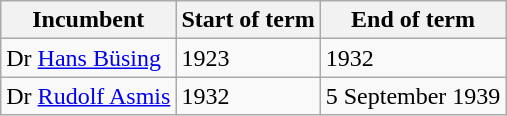<table class="wikitable">
<tr>
<th>Incumbent</th>
<th>Start of term</th>
<th>End of term</th>
</tr>
<tr>
<td>Dr <a href='#'>Hans Büsing</a></td>
<td>1923</td>
<td>1932</td>
</tr>
<tr>
<td>Dr <a href='#'>Rudolf Asmis</a></td>
<td>1932</td>
<td>5 September 1939</td>
</tr>
</table>
